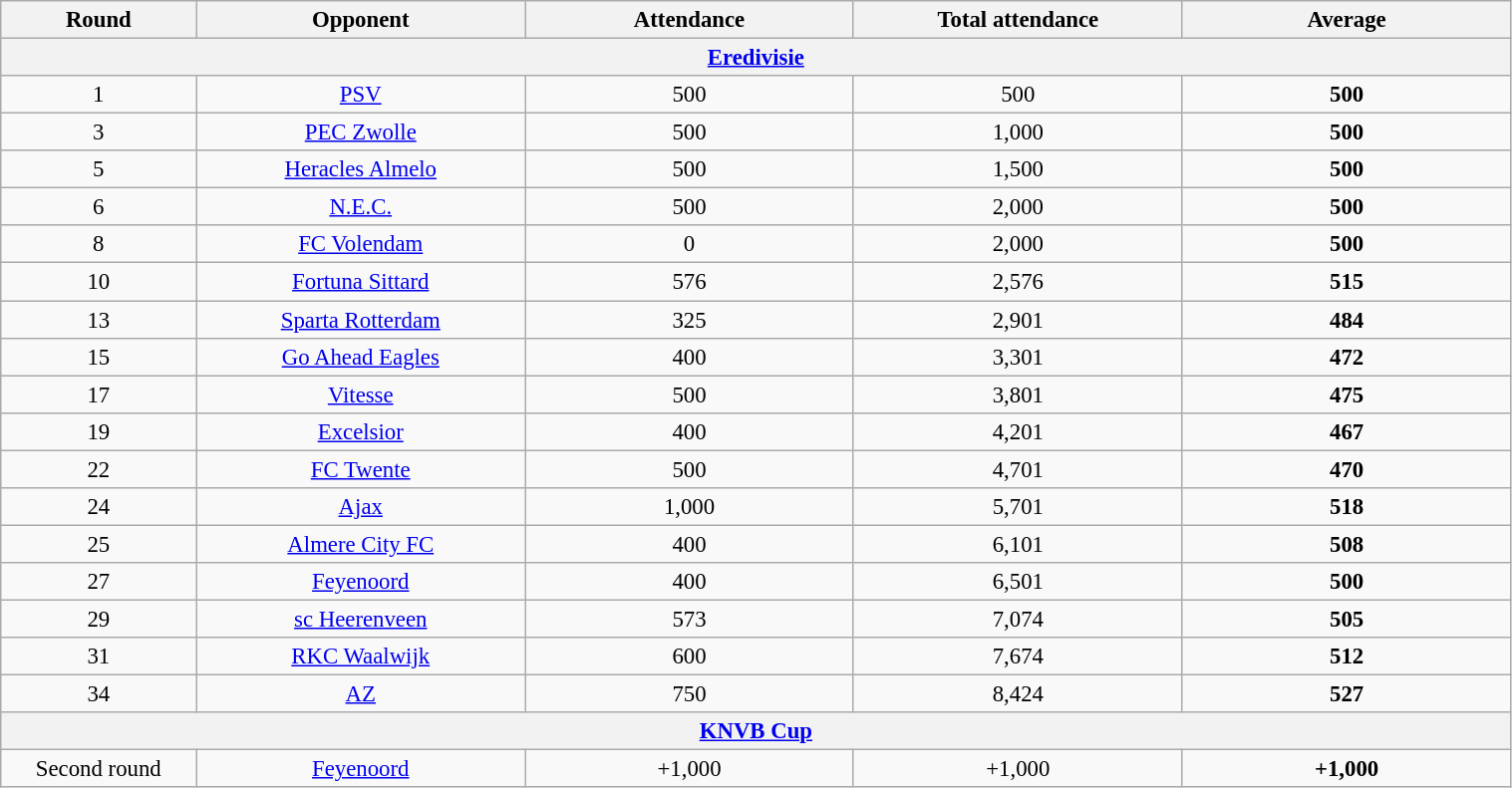<table class="wikitable" style="text-align: center; font-size: 95%; width: 80%;">
<tr>
<th style="width: 10px;">Round</th>
<th style="width: 80px;">Opponent</th>
<th style="width: 80px;">Attendance</th>
<th style="width: 80px;">Total attendance</th>
<th style="width: 80px;">Average</th>
</tr>
<tr>
<th colspan="5" align="center"><strong><a href='#'>Eredivisie</a></strong></th>
</tr>
<tr>
<td align="center">1</td>
<td align="center"><a href='#'>PSV</a></td>
<td align="center">500</td>
<td align="center">500</td>
<td align="center"><strong>500</strong></td>
</tr>
<tr>
<td align="center">3</td>
<td align="center"><a href='#'>PEC Zwolle</a></td>
<td align="center">500</td>
<td align="center">1,000</td>
<td align="center"><strong>500</strong></td>
</tr>
<tr>
<td align="center">5</td>
<td align="center"><a href='#'>Heracles Almelo</a></td>
<td align="center">500</td>
<td align="center">1,500</td>
<td align="center"><strong>500</strong></td>
</tr>
<tr>
<td align="center">6</td>
<td align="center"><a href='#'>N.E.C.</a></td>
<td align="center">500</td>
<td align="center">2,000</td>
<td align="center"><strong>500</strong></td>
</tr>
<tr>
<td align="center">8</td>
<td align="center"><a href='#'>FC Volendam</a></td>
<td align="center">0</td>
<td align="center">2,000</td>
<td align="center"><strong>500</strong></td>
</tr>
<tr>
<td align="center">10</td>
<td align="center"><a href='#'>Fortuna Sittard</a></td>
<td align="center">576</td>
<td align="center">2,576</td>
<td align="center"><strong>515</strong></td>
</tr>
<tr>
<td align="center">13</td>
<td align="center"><a href='#'>Sparta Rotterdam</a></td>
<td align="center">325</td>
<td align="center">2,901</td>
<td align="center"><strong>484</strong></td>
</tr>
<tr>
<td align="center">15</td>
<td align="center"><a href='#'>Go Ahead Eagles</a></td>
<td align="center">400</td>
<td align="center">3,301</td>
<td align="center"><strong>472</strong></td>
</tr>
<tr>
<td align="center">17</td>
<td align="center"><a href='#'>Vitesse</a></td>
<td align="center">500</td>
<td align="center">3,801</td>
<td align="center"><strong>475</strong></td>
</tr>
<tr>
<td align="center">19</td>
<td align="center"><a href='#'>Excelsior</a></td>
<td align="center">400</td>
<td align="center">4,201</td>
<td align="center"><strong>467</strong></td>
</tr>
<tr>
<td align="center">22</td>
<td align="center"><a href='#'>FC Twente</a></td>
<td align="center">500</td>
<td align="center">4,701</td>
<td align="center"><strong>470</strong></td>
</tr>
<tr>
<td align="center">24</td>
<td align="center"><a href='#'>Ajax</a></td>
<td align="center">1,000</td>
<td align="center">5,701</td>
<td align="center"><strong>518</strong></td>
</tr>
<tr>
<td align="center">25</td>
<td align="center"><a href='#'>Almere City FC</a></td>
<td align="center">400</td>
<td align="center">6,101</td>
<td align="center"><strong>508</strong></td>
</tr>
<tr>
<td align="center">27</td>
<td align="center"><a href='#'>Feyenoord</a></td>
<td align="center">400</td>
<td align="center">6,501</td>
<td align="center"><strong>500</strong></td>
</tr>
<tr>
<td align="center">29</td>
<td align="center"><a href='#'>sc Heerenveen</a></td>
<td align="center">573</td>
<td align="center">7,074</td>
<td align="center"><strong>505</strong></td>
</tr>
<tr>
<td align="center">31</td>
<td align="center"><a href='#'>RKC Waalwijk</a></td>
<td align="center">600</td>
<td align="center">7,674</td>
<td align="center"><strong>512</strong></td>
</tr>
<tr>
<td align="center">34</td>
<td align="center"><a href='#'>AZ</a></td>
<td align="center">750</td>
<td align="center">8,424</td>
<td align="center"><strong>527</strong></td>
</tr>
<tr>
<th colspan="5"><strong><a href='#'>KNVB Cup</a></strong></th>
</tr>
<tr>
<td align="center">Second round</td>
<td align="center"><a href='#'>Feyenoord</a></td>
<td align="center">+1,000</td>
<td align="center">+1,000</td>
<td align="center"><strong>+1,000</strong></td>
</tr>
</table>
